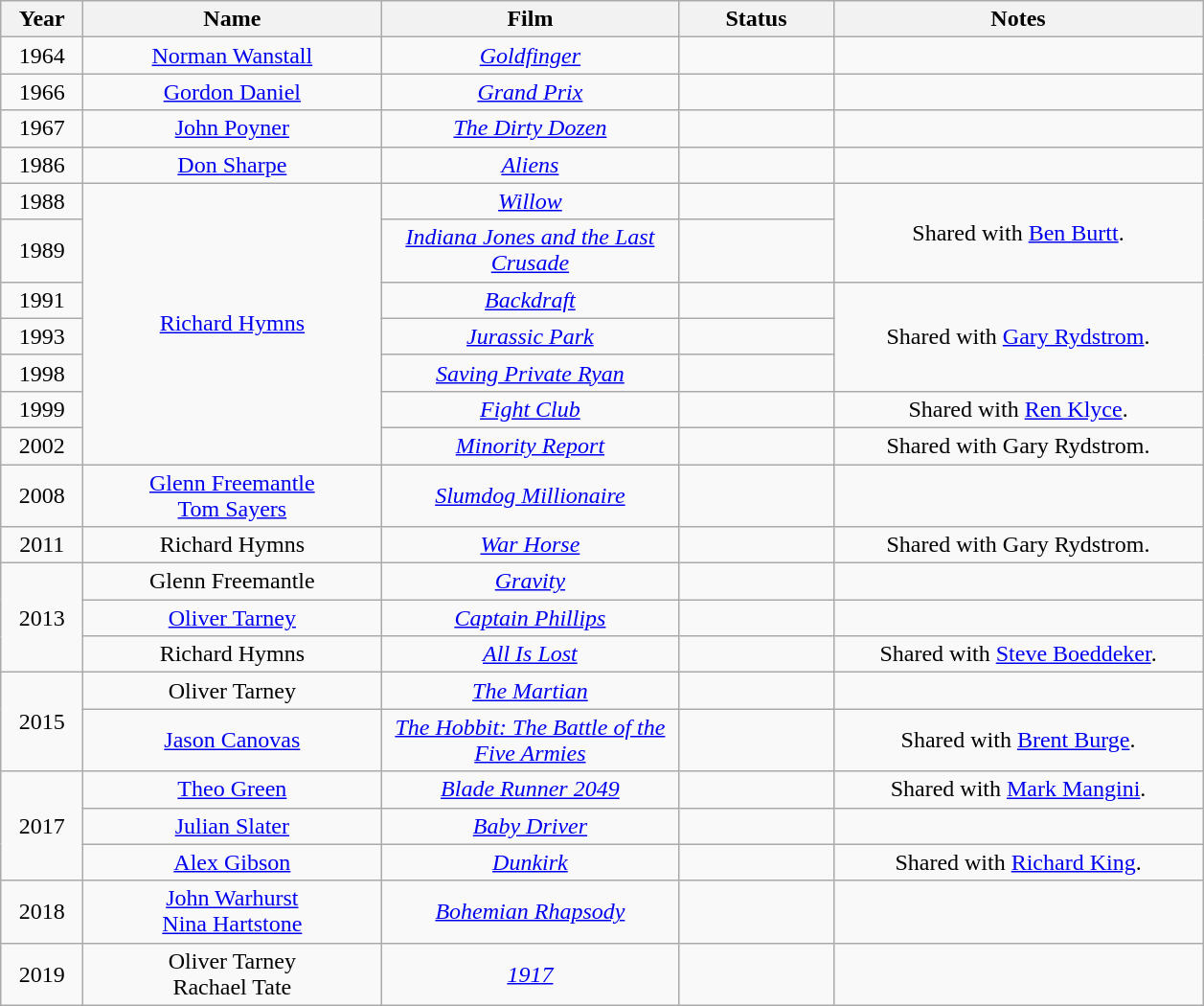<table class="wikitable" style="text-align: center">
<tr style="background:#ebf5ff;">
<th style="width:050px;">Year</th>
<th style="width:200px;">Name</th>
<th style="width:200px;">Film</th>
<th style="width:100px;">Status</th>
<th style="width:250px;">Notes</th>
</tr>
<tr>
<td>1964</td>
<td><a href='#'>Norman Wanstall</a></td>
<td><em><a href='#'>Goldfinger</a></em></td>
<td></td>
<td></td>
</tr>
<tr>
<td>1966</td>
<td><a href='#'>Gordon Daniel</a></td>
<td><em><a href='#'>Grand Prix</a></em></td>
<td></td>
<td></td>
</tr>
<tr>
<td>1967</td>
<td><a href='#'>John Poyner</a></td>
<td><em><a href='#'>The Dirty Dozen</a></em></td>
<td></td>
<td></td>
</tr>
<tr>
<td>1986</td>
<td><a href='#'>Don Sharpe</a></td>
<td><em><a href='#'>Aliens</a></em></td>
<td></td>
<td></td>
</tr>
<tr>
<td>1988</td>
<td rowspan="7"><a href='#'>Richard Hymns</a></td>
<td><a href='#'><em>Willow</em></a></td>
<td></td>
<td rowspan="2">Shared with <a href='#'>Ben Burtt</a>.</td>
</tr>
<tr>
<td>1989</td>
<td><em><a href='#'>Indiana Jones and the Last Crusade</a></em></td>
<td></td>
</tr>
<tr>
<td>1991</td>
<td><em><a href='#'>Backdraft</a></em></td>
<td></td>
<td rowspan="3">Shared with <a href='#'>Gary Rydstrom</a>.</td>
</tr>
<tr>
<td>1993</td>
<td><em><a href='#'>Jurassic Park</a></em></td>
<td></td>
</tr>
<tr>
<td>1998</td>
<td><em><a href='#'>Saving Private Ryan</a></em></td>
<td></td>
</tr>
<tr>
<td>1999</td>
<td><em><a href='#'>Fight Club</a></em></td>
<td></td>
<td>Shared with <a href='#'>Ren Klyce</a>.</td>
</tr>
<tr>
<td>2002</td>
<td><em><a href='#'>Minority Report</a></em></td>
<td></td>
<td>Shared with Gary Rydstrom.</td>
</tr>
<tr>
<td>2008</td>
<td><a href='#'>Glenn Freemantle</a><br><a href='#'>Tom Sayers</a></td>
<td><em><a href='#'>Slumdog Millionaire</a></em></td>
<td></td>
<td></td>
</tr>
<tr>
<td>2011</td>
<td>Richard Hymns</td>
<td><em><a href='#'>War Horse</a></em></td>
<td></td>
<td>Shared with Gary Rydstrom.</td>
</tr>
<tr>
<td rowspan="3">2013</td>
<td>Glenn Freemantle</td>
<td><em><a href='#'>Gravity</a></em></td>
<td></td>
<td></td>
</tr>
<tr>
<td><a href='#'>Oliver Tarney</a></td>
<td><em><a href='#'>Captain Phillips</a></em></td>
<td></td>
<td></td>
</tr>
<tr>
<td>Richard Hymns</td>
<td><em><a href='#'>All Is Lost</a></em></td>
<td></td>
<td>Shared with <a href='#'>Steve Boeddeker</a>.</td>
</tr>
<tr>
<td rowspan="2">2015</td>
<td>Oliver Tarney</td>
<td><em><a href='#'>The Martian</a></em></td>
<td></td>
<td></td>
</tr>
<tr>
<td><a href='#'>Jason Canovas</a></td>
<td><em><a href='#'>The Hobbit: The Battle of the Five Armies</a></em></td>
<td></td>
<td>Shared with <a href='#'>Brent Burge</a>.</td>
</tr>
<tr>
<td rowspan="3">2017</td>
<td><a href='#'>Theo Green</a></td>
<td><em><a href='#'>Blade Runner 2049</a></em></td>
<td></td>
<td>Shared with <a href='#'>Mark Mangini</a>.</td>
</tr>
<tr>
<td><a href='#'>Julian Slater</a></td>
<td><em><a href='#'>Baby Driver</a></em></td>
<td></td>
<td></td>
</tr>
<tr>
<td><a href='#'>Alex Gibson</a></td>
<td><em><a href='#'>Dunkirk</a></em></td>
<td></td>
<td>Shared with <a href='#'>Richard King</a>.</td>
</tr>
<tr>
<td>2018</td>
<td><a href='#'>John Warhurst</a><br><a href='#'>Nina Hartstone</a></td>
<td><em><a href='#'>Bohemian Rhapsody</a></em></td>
<td></td>
<td></td>
</tr>
<tr>
<td>2019</td>
<td>Oliver Tarney<br>Rachael Tate</td>
<td><em><a href='#'>1917</a></em></td>
<td></td>
<td></td>
</tr>
</table>
